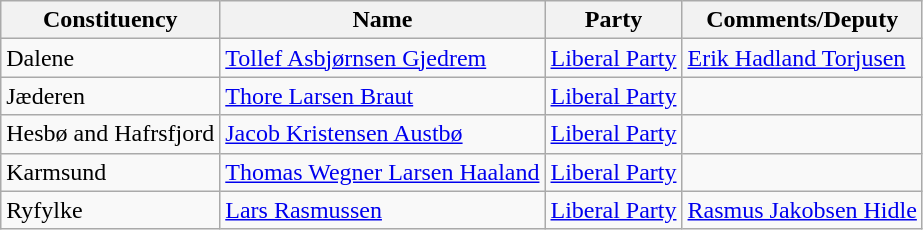<table class="wikitable">
<tr>
<th>Constituency</th>
<th>Name</th>
<th>Party</th>
<th>Comments/Deputy</th>
</tr>
<tr>
<td>Dalene</td>
<td><a href='#'>Tollef Asbjørnsen Gjedrem</a></td>
<td><a href='#'>Liberal Party</a></td>
<td><a href='#'>Erik Hadland Torjusen</a></td>
</tr>
<tr>
<td>Jæderen</td>
<td><a href='#'>Thore Larsen Braut</a></td>
<td><a href='#'>Liberal Party</a></td>
<td></td>
</tr>
<tr>
<td>Hesbø and Hafrsfjord</td>
<td><a href='#'>Jacob Kristensen Austbø</a></td>
<td><a href='#'>Liberal Party</a></td>
<td></td>
</tr>
<tr>
<td>Karmsund</td>
<td><a href='#'>Thomas Wegner Larsen Haaland</a></td>
<td><a href='#'>Liberal Party</a></td>
<td></td>
</tr>
<tr>
<td>Ryfylke</td>
<td><a href='#'>Lars Rasmussen</a></td>
<td><a href='#'>Liberal Party</a></td>
<td><a href='#'>Rasmus Jakobsen Hidle</a></td>
</tr>
</table>
